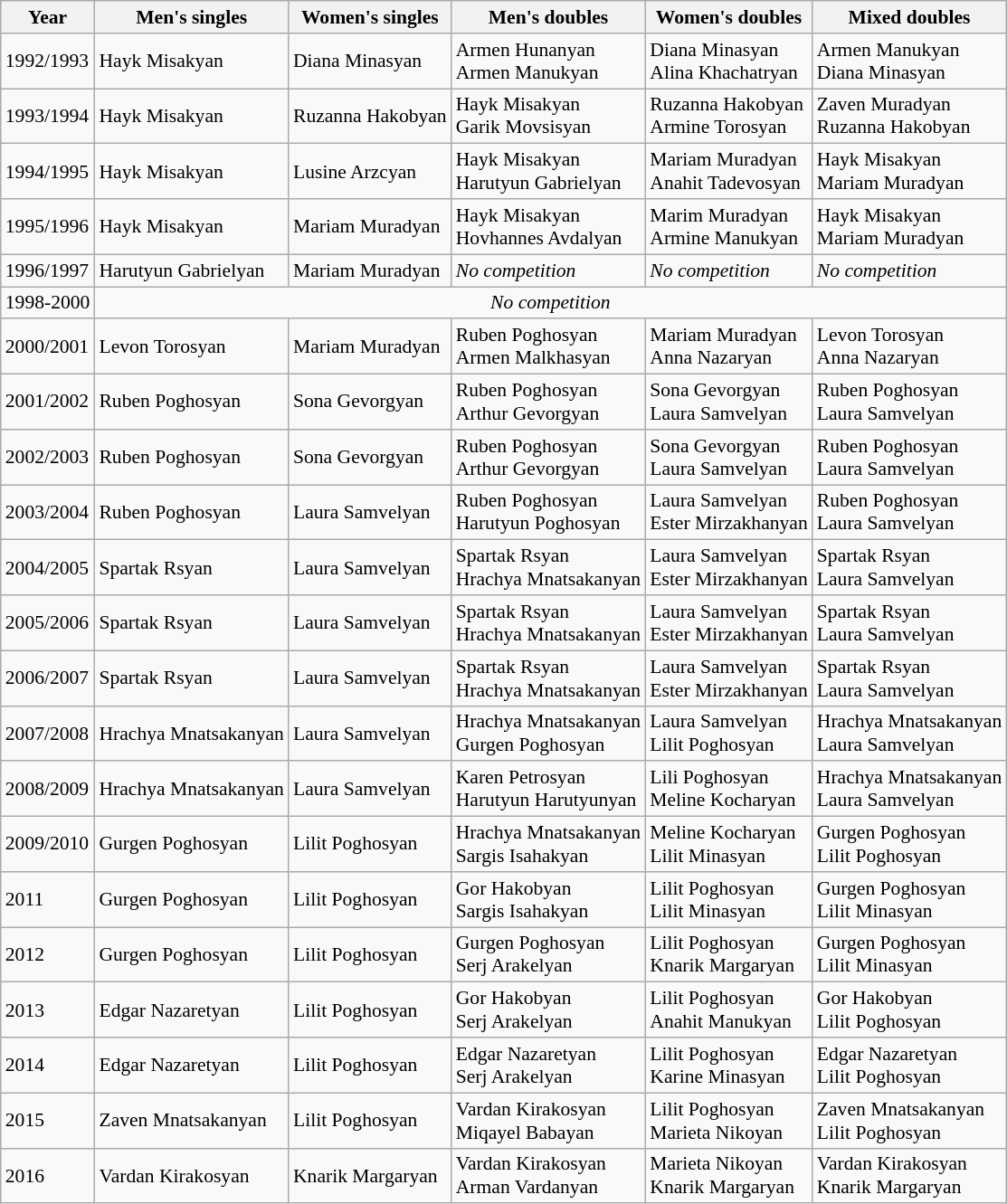<table class=wikitable style="font-size:90%;">
<tr>
<th>Year</th>
<th>Men's singles</th>
<th>Women's singles</th>
<th>Men's doubles</th>
<th>Women's doubles</th>
<th>Mixed doubles</th>
</tr>
<tr>
<td>1992/1993</td>
<td>Hayk Misakyan</td>
<td>Diana Minasyan</td>
<td>Armen Hunanyan <br> Armen Manukyan</td>
<td>Diana Minasyan <br> Alina Khachatryan</td>
<td>Armen Manukyan <br> Diana Minasyan</td>
</tr>
<tr>
<td>1993/1994</td>
<td>Hayk Misakyan</td>
<td>Ruzanna Hakobyan</td>
<td>Hayk Misakyan <br> Garik Movsisyan</td>
<td>Ruzanna Hakobyan <br> Armine Torosyan</td>
<td>Zaven Muradyan <br> Ruzanna Hakobyan</td>
</tr>
<tr>
<td>1994/1995</td>
<td>Hayk Misakyan</td>
<td>Lusine Arzcyan</td>
<td>Hayk Misakyan <br> Harutyun Gabrielyan</td>
<td>Mariam Muradyan <br> Anahit Tadevosyan</td>
<td>Hayk Misakyan <br> Mariam Muradyan</td>
</tr>
<tr>
<td>1995/1996</td>
<td>Hayk Misakyan</td>
<td>Mariam Muradyan</td>
<td>Hayk Misakyan <br> Hovhannes Avdalyan</td>
<td>Marim Muradyan <br> Armine Manukyan</td>
<td>Hayk Misakyan <br> Mariam Muradyan</td>
</tr>
<tr>
<td>1996/1997</td>
<td>Harutyun Gabrielyan</td>
<td>Mariam Muradyan</td>
<td><em>No competition</em></td>
<td><em>No competition</em></td>
<td><em>No competition</em></td>
</tr>
<tr>
<td>1998-2000</td>
<td colspan=5 align=center><em>No competition</em></td>
</tr>
<tr>
<td>2000/2001</td>
<td>Levon Torosyan</td>
<td>Mariam Muradyan</td>
<td>Ruben Poghosyan <br> Armen Malkhasyan</td>
<td>Mariam Muradyan <br> Anna Nazaryan</td>
<td>Levon Torosyan <br> Anna Nazaryan</td>
</tr>
<tr>
<td>2001/2002</td>
<td>Ruben Poghosyan</td>
<td>Sona Gevorgyan</td>
<td>Ruben Poghosyan <br> Arthur Gevorgyan</td>
<td>Sona Gevorgyan <br> Laura Samvelyan</td>
<td>Ruben Poghosyan <br> Laura Samvelyan</td>
</tr>
<tr>
<td>2002/2003</td>
<td>Ruben Poghosyan</td>
<td>Sona Gevorgyan</td>
<td>Ruben Poghosyan <br> Arthur Gevorgyan</td>
<td>Sona Gevorgyan <br> Laura Samvelyan</td>
<td>Ruben Poghosyan <br> Laura Samvelyan</td>
</tr>
<tr>
<td>2003/2004</td>
<td>Ruben Poghosyan</td>
<td>Laura Samvelyan</td>
<td>Ruben Poghosyan <br> Harutyun Poghosyan</td>
<td>Laura Samvelyan <br> Ester Mirzakhanyan</td>
<td>Ruben Poghosyan <br> Laura Samvelyan</td>
</tr>
<tr>
<td>2004/2005</td>
<td>Spartak Rsyan</td>
<td>Laura Samvelyan</td>
<td>Spartak Rsyan <br> Hrachya Mnatsakanyan</td>
<td>Laura Samvelyan <br> Ester Mirzakhanyan</td>
<td>Spartak Rsyan <br> Laura Samvelyan</td>
</tr>
<tr>
<td>2005/2006</td>
<td>Spartak Rsyan</td>
<td>Laura Samvelyan</td>
<td>Spartak Rsyan <br> Hrachya Mnatsakanyan</td>
<td>Laura Samvelyan <br> Ester Mirzakhanyan</td>
<td>Spartak Rsyan <br> Laura Samvelyan</td>
</tr>
<tr>
<td>2006/2007</td>
<td>Spartak Rsyan</td>
<td>Laura Samvelyan</td>
<td>Spartak Rsyan <br> Hrachya Mnatsakanyan</td>
<td>Laura Samvelyan <br> Ester Mirzakhanyan</td>
<td>Spartak Rsyan <br> Laura Samvelyan</td>
</tr>
<tr>
<td>2007/2008</td>
<td>Hrachya Mnatsakanyan</td>
<td>Laura Samvelyan</td>
<td>Hrachya Mnatsakanyan <br> Gurgen Poghosyan</td>
<td>Laura Samvelyan <br> Lilit Poghosyan</td>
<td>Hrachya Mnatsakanyan <br> Laura Samvelyan</td>
</tr>
<tr>
<td>2008/2009</td>
<td>Hrachya Mnatsakanyan</td>
<td>Laura Samvelyan</td>
<td>Karen Petrosyan <br> Harutyun Harutyunyan</td>
<td>Lili Poghosyan <br> Meline Kocharyan</td>
<td>Hrachya Mnatsakanyan <br> Laura Samvelyan</td>
</tr>
<tr>
<td>2009/2010</td>
<td>Gurgen Poghosyan</td>
<td>Lilit Poghosyan</td>
<td>Hrachya Mnatsakanyan <br> Sargis Isahakyan</td>
<td>Meline Kocharyan <br> Lilit Minasyan</td>
<td>Gurgen Poghosyan <br> Lilit Poghosyan</td>
</tr>
<tr>
<td>2011</td>
<td>Gurgen Poghosyan</td>
<td>Lilit Poghosyan</td>
<td>Gor Hakobyan <br> Sargis Isahakyan</td>
<td>Lilit Poghosyan <br> Lilit Minasyan</td>
<td>Gurgen Poghosyan <br> Lilit Minasyan</td>
</tr>
<tr>
<td>2012</td>
<td>Gurgen Poghosyan</td>
<td>Lilit Poghosyan</td>
<td>Gurgen Poghosyan <br> Serj Arakelyan</td>
<td>Lilit Poghosyan <br> Knarik Margaryan</td>
<td>Gurgen Poghosyan <br> Lilit Minasyan</td>
</tr>
<tr>
<td>2013</td>
<td>Edgar Nazaretyan</td>
<td>Lilit Poghosyan</td>
<td>Gor Hakobyan <br> Serj Arakelyan</td>
<td>Lilit Poghosyan <br> Anahit Manukyan</td>
<td>Gor Hakobyan <br> Lilit Poghosyan</td>
</tr>
<tr>
<td>2014</td>
<td>Edgar Nazaretyan</td>
<td>Lilit Poghosyan</td>
<td>Edgar Nazaretyan <br> Serj Arakelyan</td>
<td>Lilit Poghosyan <br> Karine Minasyan</td>
<td>Edgar Nazaretyan <br> Lilit Poghosyan</td>
</tr>
<tr>
<td>2015</td>
<td>Zaven Mnatsakanyan</td>
<td>Lilit Poghosyan</td>
<td>Vardan Kirakosyan <br> Miqayel Babayan</td>
<td>Lilit Poghosyan <br> Marieta Nikoyan</td>
<td>Zaven Mnatsakanyan <br> Lilit Poghosyan</td>
</tr>
<tr>
<td>2016</td>
<td>Vardan Kirakosyan</td>
<td>Knarik Margaryan</td>
<td>Vardan Kirakosyan <br> Arman Vardanyan</td>
<td>Marieta Nikoyan <br> Knarik Margaryan</td>
<td>Vardan Kirakosyan <br> Knarik Margaryan</td>
</tr>
</table>
